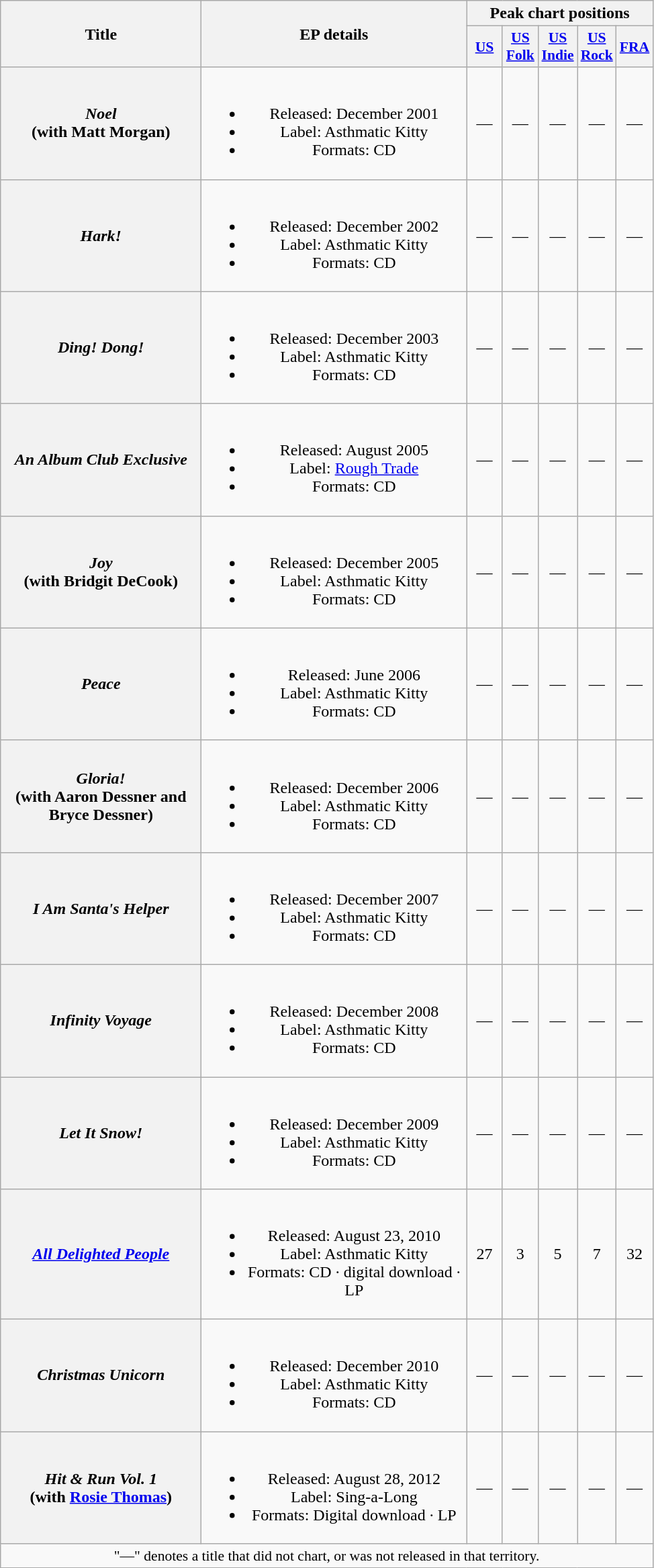<table class="wikitable plainrowheaders" style="text-align:center;">
<tr>
<th scope="col" rowspan="2" style="width:12em;">Title</th>
<th scope="col" rowspan="2" style="width:16em;">EP details</th>
<th scope="col" colspan="5">Peak chart positions</th>
</tr>
<tr>
<th scope="col" style="width:2em;font-size:90%;"><a href='#'>US</a><br></th>
<th scope="col" style="width:2em;font-size:90%;"><a href='#'>US<br>Folk</a><br></th>
<th scope="col" style="width:2em;font-size:90%;"><a href='#'>US<br>Indie</a><br></th>
<th scope="col" style="width:2em;font-size:90%;"><a href='#'>US<br>Rock</a><br></th>
<th scope="col" style="width:2em;font-size:90%;"><a href='#'>FRA</a><br></th>
</tr>
<tr>
<th scope="row"><em>Noel</em><br>(with Matt Morgan)</th>
<td><br><ul><li>Released: December 2001</li><li>Label: Asthmatic Kitty</li><li>Formats: CD</li></ul></td>
<td>—</td>
<td>—</td>
<td>—</td>
<td>—</td>
<td>—</td>
</tr>
<tr>
<th scope="row"><em>Hark!</em></th>
<td><br><ul><li>Released: December 2002</li><li>Label: Asthmatic Kitty</li><li>Formats: CD</li></ul></td>
<td>—</td>
<td>—</td>
<td>—</td>
<td>—</td>
<td>—</td>
</tr>
<tr>
<th scope="row"><em>Ding! Dong!</em></th>
<td><br><ul><li>Released: December 2003</li><li>Label: Asthmatic Kitty</li><li>Formats: CD</li></ul></td>
<td>—</td>
<td>—</td>
<td>—</td>
<td>—</td>
<td>—</td>
</tr>
<tr>
<th scope="row"><em>An Album Club Exclusive</em></th>
<td><br><ul><li>Released: August 2005</li><li>Label: <a href='#'>Rough Trade</a></li><li>Formats: CD</li></ul></td>
<td>—</td>
<td>—</td>
<td>—</td>
<td>—</td>
<td>—</td>
</tr>
<tr>
<th scope="row"><em>Joy</em><br>(with Bridgit DeCook)</th>
<td><br><ul><li>Released: December 2005</li><li>Label: Asthmatic Kitty</li><li>Formats: CD</li></ul></td>
<td>—</td>
<td>—</td>
<td>—</td>
<td>—</td>
<td>—</td>
</tr>
<tr>
<th scope="row"><em>Peace</em></th>
<td><br><ul><li>Released: June 2006</li><li>Label: Asthmatic Kitty</li><li>Formats: CD</li></ul></td>
<td>—</td>
<td>—</td>
<td>—</td>
<td>—</td>
<td>—</td>
</tr>
<tr>
<th scope="row"><em>Gloria!</em><br>(with Aaron Dessner and Bryce Dessner)</th>
<td><br><ul><li>Released: December 2006</li><li>Label: Asthmatic Kitty</li><li>Formats: CD</li></ul></td>
<td>—</td>
<td>—</td>
<td>—</td>
<td>—</td>
<td>—</td>
</tr>
<tr>
<th scope="row"><em>I Am Santa's Helper</em></th>
<td><br><ul><li>Released: December 2007</li><li>Label: Asthmatic Kitty</li><li>Formats: CD</li></ul></td>
<td>—</td>
<td>—</td>
<td>—</td>
<td>—</td>
<td>—</td>
</tr>
<tr>
<th scope="row"><em>Infinity Voyage</em></th>
<td><br><ul><li>Released: December 2008</li><li>Label: Asthmatic Kitty</li><li>Formats: CD</li></ul></td>
<td>—</td>
<td>—</td>
<td>—</td>
<td>—</td>
<td>—</td>
</tr>
<tr>
<th scope="row"><em>Let It Snow!</em></th>
<td><br><ul><li>Released: December 2009</li><li>Label: Asthmatic Kitty</li><li>Formats: CD</li></ul></td>
<td>—</td>
<td>—</td>
<td>—</td>
<td>—</td>
<td>—</td>
</tr>
<tr>
<th scope="row"><em><a href='#'>All Delighted People</a></em></th>
<td><br><ul><li>Released: August 23, 2010</li><li>Label: Asthmatic Kitty</li><li>Formats: CD · digital download · LP</li></ul></td>
<td>27</td>
<td>3</td>
<td>5</td>
<td>7</td>
<td>32</td>
</tr>
<tr>
<th scope="row"><em>Christmas Unicorn</em></th>
<td><br><ul><li>Released: December 2010</li><li>Label: Asthmatic Kitty</li><li>Formats: CD</li></ul></td>
<td>—</td>
<td>—</td>
<td>—</td>
<td>—</td>
<td>—</td>
</tr>
<tr>
<th scope="row"><em>Hit & Run Vol. 1</em><br>(with <a href='#'>Rosie Thomas</a>)</th>
<td><br><ul><li>Released: August 28, 2012</li><li>Label: Sing-a-Long</li><li>Formats: Digital download · LP</li></ul></td>
<td>—</td>
<td>—</td>
<td>—</td>
<td>—</td>
<td>—</td>
</tr>
<tr>
<td colspan="7" style="font-size:90%">"—" denotes a title that did not chart, or was not released in that territory.</td>
</tr>
</table>
